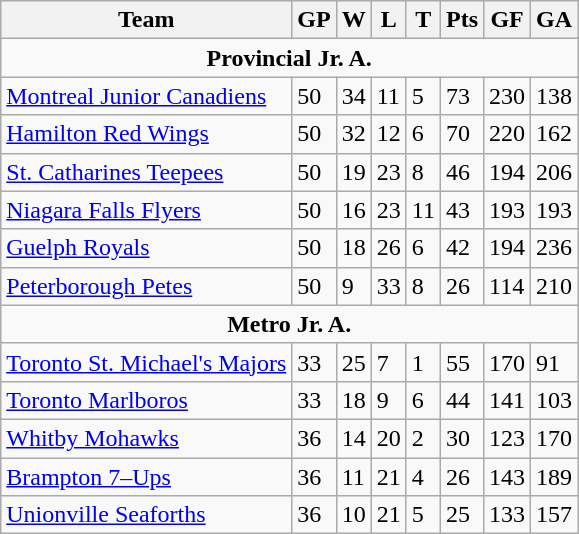<table class="wikitable">
<tr>
<th>Team</th>
<th>GP</th>
<th>W</th>
<th>L</th>
<th>T</th>
<th>Pts</th>
<th>GF</th>
<th>GA</th>
</tr>
<tr>
<td colspan="8" align="center"><strong>Provincial Jr. A.</strong></td>
</tr>
<tr>
<td><a href='#'>Montreal Junior Canadiens</a></td>
<td>50</td>
<td>34</td>
<td>11</td>
<td>5</td>
<td>73</td>
<td>230</td>
<td>138</td>
</tr>
<tr>
<td><a href='#'>Hamilton Red Wings</a></td>
<td>50</td>
<td>32</td>
<td>12</td>
<td>6</td>
<td>70</td>
<td>220</td>
<td>162</td>
</tr>
<tr>
<td><a href='#'>St. Catharines Teepees</a></td>
<td>50</td>
<td>19</td>
<td>23</td>
<td>8</td>
<td>46</td>
<td>194</td>
<td>206</td>
</tr>
<tr>
<td><a href='#'>Niagara Falls Flyers</a></td>
<td>50</td>
<td>16</td>
<td>23</td>
<td>11</td>
<td>43</td>
<td>193</td>
<td>193</td>
</tr>
<tr>
<td><a href='#'>Guelph Royals</a></td>
<td>50</td>
<td>18</td>
<td>26</td>
<td>6</td>
<td>42</td>
<td>194</td>
<td>236</td>
</tr>
<tr>
<td><a href='#'>Peterborough Petes</a></td>
<td>50</td>
<td>9</td>
<td>33</td>
<td>8</td>
<td>26</td>
<td>114</td>
<td>210</td>
</tr>
<tr>
<td colspan="8" align="center"><strong>Metro Jr. A.</strong></td>
</tr>
<tr>
<td><a href='#'>Toronto St. Michael's Majors</a></td>
<td>33</td>
<td>25</td>
<td>7</td>
<td>1</td>
<td>55</td>
<td>170</td>
<td>91</td>
</tr>
<tr>
<td><a href='#'>Toronto Marlboros</a></td>
<td>33</td>
<td>18</td>
<td>9</td>
<td>6</td>
<td>44</td>
<td>141</td>
<td>103</td>
</tr>
<tr>
<td><a href='#'>Whitby Mohawks</a></td>
<td>36</td>
<td>14</td>
<td>20</td>
<td>2</td>
<td>30</td>
<td>123</td>
<td>170</td>
</tr>
<tr>
<td><a href='#'>Brampton 7–Ups</a></td>
<td>36</td>
<td>11</td>
<td>21</td>
<td>4</td>
<td>26</td>
<td>143</td>
<td>189</td>
</tr>
<tr>
<td><a href='#'>Unionville Seaforths</a></td>
<td>36</td>
<td>10</td>
<td>21</td>
<td>5</td>
<td>25</td>
<td>133</td>
<td>157</td>
</tr>
</table>
